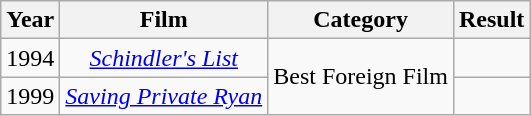<table class="wikitable">
<tr>
<th>Year</th>
<th>Film</th>
<th>Category</th>
<th>Result</th>
</tr>
<tr>
<td style="text-align:center;">1994</td>
<td style="text-align:center;"><em><a href='#'>Schindler's List</a></em></td>
<td align=center rowspan=2>Best Foreign Film</td>
<td></td>
</tr>
<tr>
<td style="text-align:center;">1999</td>
<td style="text-align:center;"><em><a href='#'>Saving Private Ryan</a></em></td>
<td></td>
</tr>
</table>
